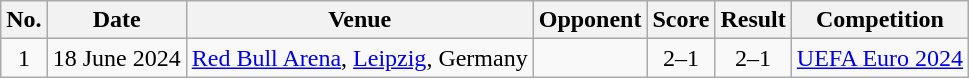<table class="wikitable sortable">
<tr>
<th scope="col">No.</th>
<th scope="col">Date</th>
<th scope="col">Venue</th>
<th scope="col">Opponent</th>
<th scope="col">Score</th>
<th scope="col">Result</th>
<th scope="col">Competition</th>
</tr>
<tr>
<td style="text-align:center">1</td>
<td>18 June 2024</td>
<td><a href='#'>Red Bull Arena</a>, <a href='#'>Leipzig</a>, Germany</td>
<td></td>
<td style="text-align:center">2–1</td>
<td style="text-align:center">2–1</td>
<td><a href='#'>UEFA Euro 2024</a></td>
</tr>
</table>
